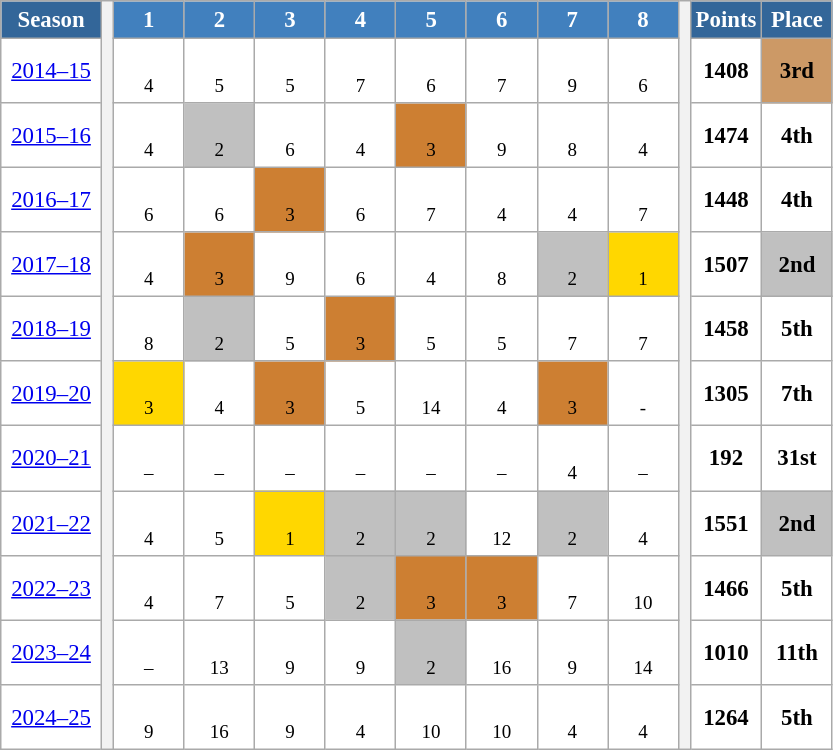<table class="wikitable" style="font-size:95%; text-align:center; border:grey solid 1px; border-collapse:collapse; background:#ffffff;">
<tr>
<th style="background-color:#369; color:white; width:60px">Season</th>
<th rowspan="12" width="1px"></th>
<th style="background-color:#4180be; color:white; width:40px">1</th>
<th style="background-color:#4180be; color:white; width:40px">2</th>
<th style="background-color:#4180be; color:white; width:40px">3</th>
<th style="background-color:#4180be; color:white; width:40px">4</th>
<th style="background-color:#4180be; color:white; width:40px">5</th>
<th style="background-color:#4180be; color:white; width:40px">6</th>
<th style="background-color:#4180be; color:white; width:40px">7</th>
<th style="background-color:#4180be; color:white; width:40px">8</th>
<th rowspan="12" width="1px"></th>
<th style="background-color:#369; color:white; width:40px">Points</th>
<th style="background-color:#369; color:white; width:40px">Place</th>
</tr>
<tr>
<td><a href='#'>2014–15</a></td>
<td><br><small>4</small></td>
<td><br><small>5</small></td>
<td><br><small>5</small></td>
<td><br><small>7</small></td>
<td><br><small>6</small></td>
<td><br><small>7</small></td>
<td><br><small>9</small></td>
<td><br><small>6</small></td>
<td><strong>1408</strong></td>
<td style="background:#CC9966;"><strong>3rd</strong></td>
</tr>
<tr>
<td><a href='#'>2015–16</a></td>
<td><br><small>4</small></td>
<td style="background:silver;"><br><small>2</small></td>
<td><br><small>6</small></td>
<td><br><small>4</small></td>
<td style="background:#CD7F32;"><br><small>3</small></td>
<td><br><small>9</small></td>
<td><br><small>8</small></td>
<td><br><small>4</small></td>
<td><strong>1474</strong></td>
<td><strong>4th</strong></td>
</tr>
<tr>
<td><a href='#'>2016–17</a></td>
<td><br><small>6</small></td>
<td><br><small>6</small></td>
<td style="background:#CD7F32;"><br><small>3</small></td>
<td><br><small>6</small></td>
<td><br><small>7</small></td>
<td><br><small>4</small></td>
<td><br><small>4</small></td>
<td><br><small>7</small></td>
<td><strong>1448</strong></td>
<td><strong>4th</strong></td>
</tr>
<tr>
<td><a href='#'>2017–18</a></td>
<td><br><small>4</small></td>
<td style="background:#CD7F32;"><br><small>3</small></td>
<td><br><small>9</small></td>
<td><br><small>6</small></td>
<td><br><small>4</small></td>
<td><br><small>8</small></td>
<td style="background:silver;"><br><small>2</small></td>
<td style="background:gold;"><br><small>1</small></td>
<td><strong>1507</strong></td>
<td style="background:silver;"><strong>2nd</strong></td>
</tr>
<tr>
<td><a href='#'>2018–19</a></td>
<td><br><small>8</small></td>
<td style="background:silver;"><br><small>2</small></td>
<td><br><small>5</small></td>
<td style="background:#CD7F32;"><br><small>3</small></td>
<td><br><small>5</small></td>
<td><br><small>5</small></td>
<td><br><small>7</small></td>
<td><br><small>7</small></td>
<td><strong>1458</strong></td>
<td><strong>5th</strong></td>
</tr>
<tr>
<td><a href='#'>2019–20</a></td>
<td style="background:gold;"><br><small>3</small></td>
<td><br><small>4</small></td>
<td style="background:#CD7F32;"><br><small>3</small></td>
<td><br><small>5</small></td>
<td><br><small>14</small></td>
<td><br><small>4</small></td>
<td style="background:#CD7F32;"><br><small>3</small></td>
<td><br><small>-</small></td>
<td><strong>1305</strong></td>
<td><strong>7th</strong></td>
</tr>
<tr>
<td><a href='#'>2020–21</a></td>
<td><br><small>–</small></td>
<td><br><small>–</small></td>
<td><br><small>–</small></td>
<td><br><small>–</small></td>
<td><br><small>–</small></td>
<td><br><small>–</small></td>
<td><br><small>4</small></td>
<td><br><small>–</small></td>
<td><strong>192</strong></td>
<td><strong>31st</strong></td>
</tr>
<tr>
<td><a href='#'>2021–22</a></td>
<td><br><small>4</small></td>
<td><br><small>5</small></td>
<td style="background:gold;"><br><small>1</small></td>
<td style="background:silver;"><br><small>2</small></td>
<td style="background:silver;"><br><small>2</small></td>
<td><br><small>12</small></td>
<td style="background:silver;"><br><small>2</small></td>
<td><br><small>4</small></td>
<td><strong>1551</strong></td>
<td style="background:silver"><strong>2nd</strong></td>
</tr>
<tr>
<td><a href='#'>2022–23</a></td>
<td><br><small>4</small></td>
<td><br><small>7</small></td>
<td><br><small>5</small></td>
<td style="background:silver;"><br><small>2</small></td>
<td style="background:#CD7F32;"><br><small>3</small></td>
<td style="background:#CD7F32;"><br><small>3</small></td>
<td><br><small>7</small></td>
<td><br><small>10</small></td>
<td><strong>1466</strong></td>
<td><strong>5th</strong></td>
</tr>
<tr>
<td><a href='#'>2023–24</a></td>
<td><br><small>–</small></td>
<td><br><small>13</small></td>
<td><br><small>9</small></td>
<td><br><small>9</small></td>
<td style="background:silver"><br><small>2</small></td>
<td><br><small>16</small></td>
<td><br><small>9</small></td>
<td><br><small>14</small></td>
<td><strong>1010</strong></td>
<td><strong>11th</strong></td>
</tr>
<tr>
<td><a href='#'>2024–25</a></td>
<td><br><small>9</small></td>
<td><br><small>16</small></td>
<td><br><small>9</small></td>
<td><br><small>4</small></td>
<td><br><small>10</small></td>
<td><br><small>10</small></td>
<td><br><small>4</small></td>
<td><br><small>4</small></td>
<td><strong>1264</strong></td>
<td><strong>5th</strong></td>
</tr>
</table>
